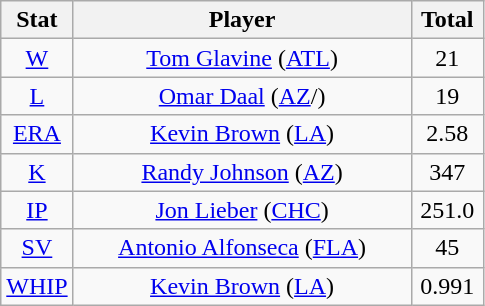<table class="wikitable" style="text-align:center;">
<tr>
<th style="width:15%">Stat</th>
<th>Player</th>
<th style="width:15%">Total</th>
</tr>
<tr>
<td><a href='#'>W</a></td>
<td><a href='#'>Tom Glavine</a> (<a href='#'>ATL</a>)</td>
<td>21</td>
</tr>
<tr>
<td><a href='#'>L</a></td>
<td><a href='#'>Omar Daal</a> (<a href='#'>AZ</a>/)</td>
<td>19</td>
</tr>
<tr>
<td><a href='#'>ERA</a></td>
<td><a href='#'>Kevin Brown</a> (<a href='#'>LA</a>)</td>
<td>2.58</td>
</tr>
<tr>
<td><a href='#'>K</a></td>
<td><a href='#'>Randy Johnson</a> (<a href='#'>AZ</a>)</td>
<td>347</td>
</tr>
<tr>
<td><a href='#'>IP</a></td>
<td><a href='#'>Jon Lieber</a> (<a href='#'>CHC</a>)</td>
<td>251.0</td>
</tr>
<tr>
<td><a href='#'>SV</a></td>
<td><a href='#'>Antonio Alfonseca</a> (<a href='#'>FLA</a>)</td>
<td>45</td>
</tr>
<tr>
<td><a href='#'>WHIP</a></td>
<td><a href='#'>Kevin Brown</a> (<a href='#'>LA</a>)</td>
<td>0.991</td>
</tr>
</table>
